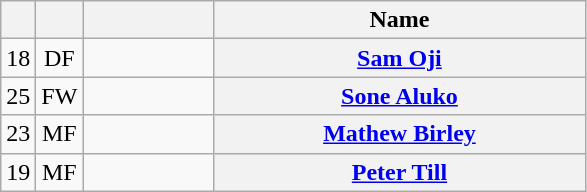<table class="wikitable plainrowheaders" style="text-align:center;">
<tr>
<th scope="col"></th>
<th scope="col"></th>
<th scope="col" style="width:5em;"></th>
<th scope="col" style="width:15em;">Name</th>
</tr>
<tr>
<td>18</td>
<td>DF</td>
<td></td>
<th scope="row"><a href='#'>Sam Oji</a></th>
</tr>
<tr>
<td>25</td>
<td>FW</td>
<td></td>
<th scope="row"><a href='#'>Sone Aluko</a></th>
</tr>
<tr>
<td>23</td>
<td>MF</td>
<td></td>
<th scope="row"><a href='#'>Mathew Birley</a> </th>
</tr>
<tr>
<td>19</td>
<td>MF</td>
<td></td>
<th scope="row"><a href='#'>Peter Till</a> </th>
</tr>
</table>
